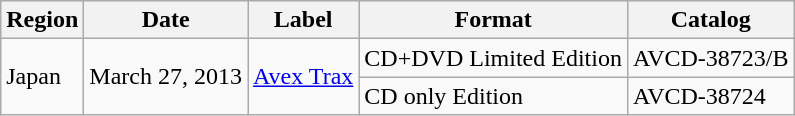<table class="wikitable">
<tr>
<th>Region</th>
<th>Date</th>
<th>Label</th>
<th>Format</th>
<th>Catalog</th>
</tr>
<tr>
<td rowspan="3">Japan</td>
<td rowspan="3">March 27, 2013</td>
<td rowspan="3"><a href='#'>Avex Trax</a></td>
<td>CD+DVD Limited Edition</td>
<td>AVCD-38723/B</td>
</tr>
<tr>
<td>CD only Edition</td>
<td>AVCD-38724</td>
</tr>
</table>
